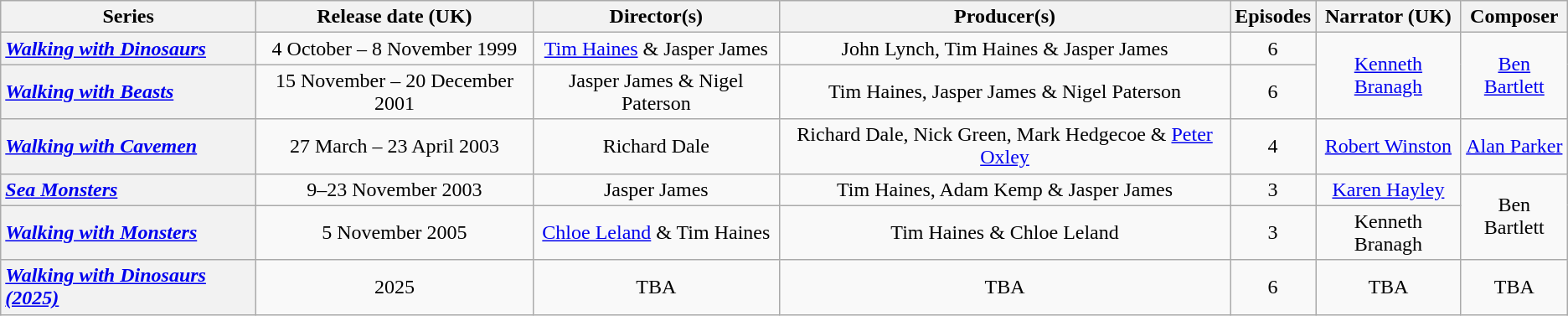<table class="wikitable plainrowheaders" style="text-align:center;">
<tr>
<th scope="col">Series</th>
<th scope="col">Release date (UK)</th>
<th scope="col">Director(s)</th>
<th scope="col">Producer(s)</th>
<th scope="col">Episodes</th>
<th scope="col">Narrator (UK)</th>
<th scope="col">Composer</th>
</tr>
<tr>
<th scope="row" style="text-align:left;"><em><a href='#'>Walking with Dinosaurs</a></em></th>
<td style="text-align:center">4 October – 8 November 1999</td>
<td><a href='#'>Tim Haines</a> & Jasper James</td>
<td>John Lynch, Tim Haines & Jasper James</td>
<td>6</td>
<td rowspan=2><a href='#'>Kenneth Branagh</a></td>
<td rowspan=2><a href='#'>Ben Bartlett</a></td>
</tr>
<tr>
<th scope="row" style="text-align:left;"><em><a href='#'>Walking with Beasts</a></em></th>
<td style="text-align:center">15 November – 20 December 2001</td>
<td>Jasper James & Nigel Paterson</td>
<td>Tim Haines, Jasper James & Nigel Paterson</td>
<td>6</td>
</tr>
<tr>
<th scope="row" style="text-align:left;"><em><a href='#'>Walking with Cavemen</a></em></th>
<td style="text-align:center">27 March – 23 April 2003</td>
<td>Richard Dale</td>
<td>Richard Dale, Nick Green, Mark Hedgecoe & <a href='#'>Peter Oxley</a></td>
<td>4</td>
<td><a href='#'>Robert Winston</a></td>
<td><a href='#'>Alan Parker</a></td>
</tr>
<tr>
<th scope="row" style="text-align:left;"><em><a href='#'>Sea Monsters</a></em></th>
<td style="text-align:center">9–23 November 2003</td>
<td>Jasper James</td>
<td>Tim Haines, Adam Kemp & Jasper James</td>
<td>3</td>
<td><a href='#'>Karen Hayley</a></td>
<td rowspan=2>Ben Bartlett</td>
</tr>
<tr>
<th scope="row" style="text-align:left;"><em><a href='#'>Walking with Monsters</a></em></th>
<td style="text-align:center">5 November 2005</td>
<td><a href='#'>Chloe Leland</a> & Tim Haines</td>
<td>Tim Haines & Chloe Leland</td>
<td>3</td>
<td>Kenneth Branagh</td>
</tr>
<tr>
<th scope="row" style="text-align:left;"><em><a href='#'>Walking with Dinosaurs (2025)</a></em></th>
<td style="text-align:center">2025 </td>
<td>TBA</td>
<td>TBA</td>
<td>6</td>
<td>TBA</td>
<td>TBA</td>
</tr>
</table>
